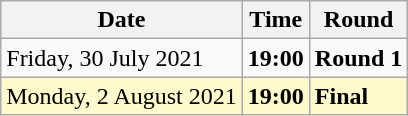<table class="wikitable">
<tr>
<th>Date</th>
<th>Time</th>
<th>Round</th>
</tr>
<tr>
<td>Friday, 30 July 2021</td>
<td><strong>19:00</strong></td>
<td><strong>Round 1</strong></td>
</tr>
<tr style=background:lemonchiffon>
<td>Monday, 2 August 2021</td>
<td><strong>19:00</strong></td>
<td><strong>Final</strong></td>
</tr>
</table>
